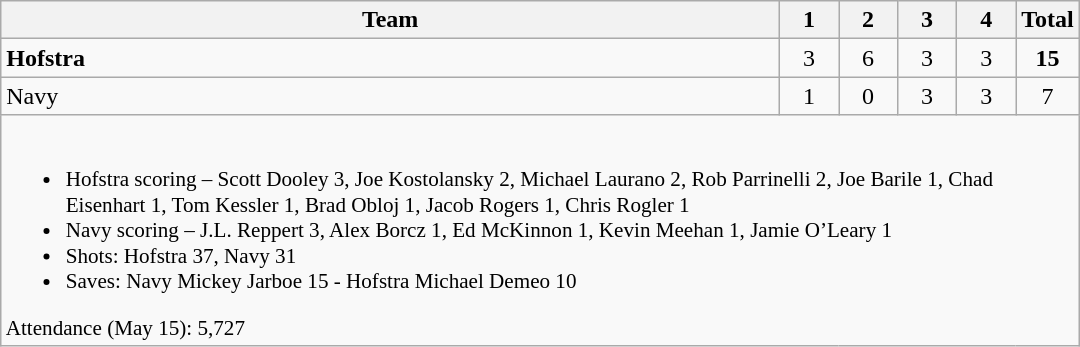<table class="wikitable" style="text-align:center; max-width:45em">
<tr>
<th>Team</th>
<th style="width:2em">1</th>
<th style="width:2em">2</th>
<th style="width:2em">3</th>
<th style="width:2em">4</th>
<th style="width:2em">Total</th>
</tr>
<tr>
<td style="text-align:left"><strong>Hofstra</strong></td>
<td>3</td>
<td>6</td>
<td>3</td>
<td>3</td>
<td><strong>15</strong></td>
</tr>
<tr>
<td style="text-align:left">Navy</td>
<td>1</td>
<td>0</td>
<td>3</td>
<td>3</td>
<td>7</td>
</tr>
<tr>
<td colspan=6 style="text-align:left; font-size:88%;"><br><ul><li>Hofstra scoring – Scott Dooley 3, Joe Kostolansky 2, Michael Laurano 2, Rob Parrinelli 2, Joe Barile 1, Chad Eisenhart 1, Tom Kessler 1, Brad Obloj 1, Jacob Rogers 1, Chris Rogler 1</li><li>Navy scoring – J.L. Reppert 3, Alex Borcz 1, Ed McKinnon 1, Kevin Meehan 1, Jamie O’Leary 1</li><li>Shots: Hofstra 37, Navy 31</li><li>Saves: Navy Mickey Jarboe 15 - Hofstra Michael Demeo 10</li></ul>Attendance (May 15): 5,727
</td>
</tr>
</table>
